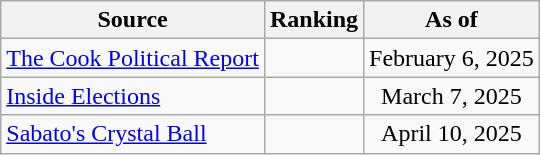<table class="wikitable" style="text-align:center">
<tr>
<th>Source</th>
<th>Ranking</th>
<th>As of</th>
</tr>
<tr>
<td align=left><a href='#'>The Cook Political Report</a></td>
<td></td>
<td>February 6, 2025</td>
</tr>
<tr>
<td align=left><a href='#'>Inside Elections</a></td>
<td></td>
<td>March 7, 2025</td>
</tr>
<tr>
<td align=left><a href='#'>Sabato's Crystal Ball</a></td>
<td></td>
<td>April 10, 2025</td>
</tr>
</table>
